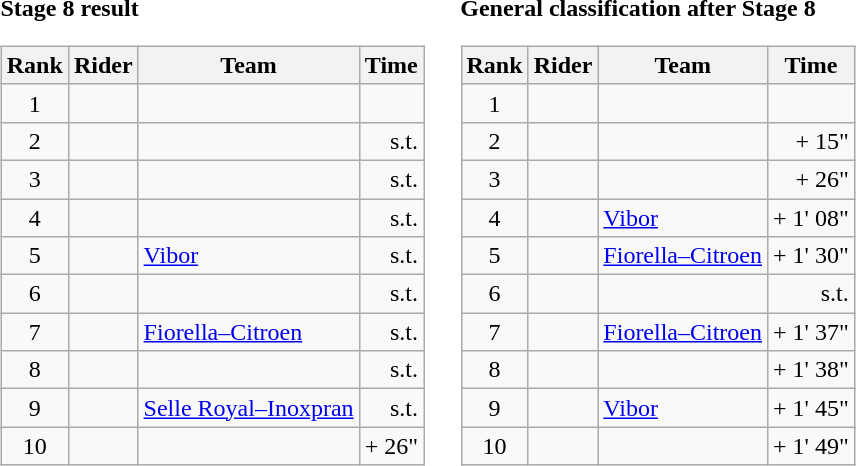<table>
<tr>
<td><strong>Stage 8 result</strong><br><table class="wikitable">
<tr>
<th scope="col">Rank</th>
<th scope="col">Rider</th>
<th scope="col">Team</th>
<th scope="col">Time</th>
</tr>
<tr>
<td style="text-align:center;">1</td>
<td></td>
<td></td>
<td style="text-align:right;"></td>
</tr>
<tr>
<td style="text-align:center;">2</td>
<td></td>
<td></td>
<td style="text-align:right;">s.t.</td>
</tr>
<tr>
<td style="text-align:center;">3</td>
<td></td>
<td></td>
<td style="text-align:right;">s.t.</td>
</tr>
<tr>
<td style="text-align:center;">4</td>
<td></td>
<td></td>
<td style="text-align:right;">s.t.</td>
</tr>
<tr>
<td style="text-align:center;">5</td>
<td></td>
<td><a href='#'>Vibor</a></td>
<td style="text-align:right;">s.t.</td>
</tr>
<tr>
<td style="text-align:center;">6</td>
<td></td>
<td></td>
<td style="text-align:right;">s.t.</td>
</tr>
<tr>
<td style="text-align:center;">7</td>
<td></td>
<td><a href='#'>Fiorella–Citroen</a></td>
<td style="text-align:right;">s.t.</td>
</tr>
<tr>
<td style="text-align:center;">8</td>
<td></td>
<td></td>
<td style="text-align:right;">s.t.</td>
</tr>
<tr>
<td style="text-align:center;">9</td>
<td></td>
<td><a href='#'>Selle Royal–Inoxpran</a></td>
<td style="text-align:right;">s.t.</td>
</tr>
<tr>
<td style="text-align:center;">10</td>
<td></td>
<td></td>
<td style="text-align:right;">+ 26"</td>
</tr>
</table>
</td>
<td></td>
<td><strong>General classification after Stage 8</strong><br><table class="wikitable">
<tr>
<th scope="col">Rank</th>
<th scope="col">Rider</th>
<th scope="col">Team</th>
<th scope="col">Time</th>
</tr>
<tr>
<td style="text-align:center;">1</td>
<td></td>
<td></td>
<td style="text-align:right;"></td>
</tr>
<tr>
<td style="text-align:center;">2</td>
<td></td>
<td></td>
<td style="text-align:right;">+ 15"</td>
</tr>
<tr>
<td style="text-align:center;">3</td>
<td></td>
<td></td>
<td style="text-align:right;">+ 26"</td>
</tr>
<tr>
<td style="text-align:center;">4</td>
<td></td>
<td><a href='#'>Vibor</a></td>
<td style="text-align:right;">+ 1' 08"</td>
</tr>
<tr>
<td style="text-align:center;">5</td>
<td></td>
<td><a href='#'>Fiorella–Citroen</a></td>
<td style="text-align:right;">+ 1' 30"</td>
</tr>
<tr>
<td style="text-align:center;">6</td>
<td></td>
<td></td>
<td style="text-align:right;">s.t.</td>
</tr>
<tr>
<td style="text-align:center;">7</td>
<td></td>
<td><a href='#'>Fiorella–Citroen</a></td>
<td style="text-align:right;">+ 1' 37"</td>
</tr>
<tr>
<td style="text-align:center;">8</td>
<td></td>
<td></td>
<td style="text-align:right;">+ 1' 38"</td>
</tr>
<tr>
<td style="text-align:center;">9</td>
<td></td>
<td><a href='#'>Vibor</a></td>
<td style="text-align:right;">+ 1' 45"</td>
</tr>
<tr>
<td style="text-align:center;">10</td>
<td></td>
<td></td>
<td style="text-align:right;">+ 1' 49"</td>
</tr>
</table>
</td>
</tr>
</table>
